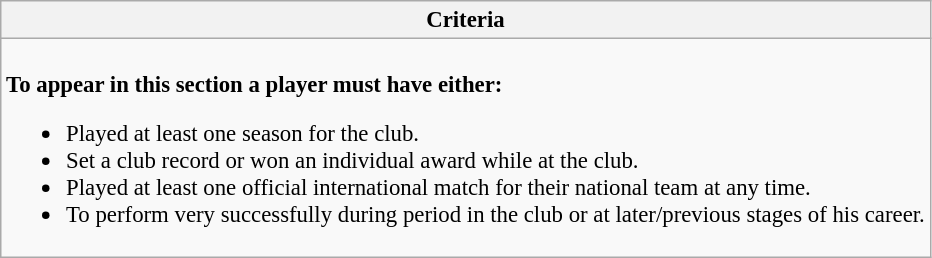<table class="wikitable collapsible collapsed" style="font-size:95%;">
<tr>
<th>Criteria</th>
</tr>
<tr>
<td><br><strong>To appear in this section a player must have either:</strong><ul><li>Played at least one season for the club.</li><li>Set a club record or won an individual award while at the club.</li><li>Played at least one official international match for their national team at any time.</li><li>To perform very successfully during period in the club or at later/previous stages of his career.</li></ul></td>
</tr>
</table>
